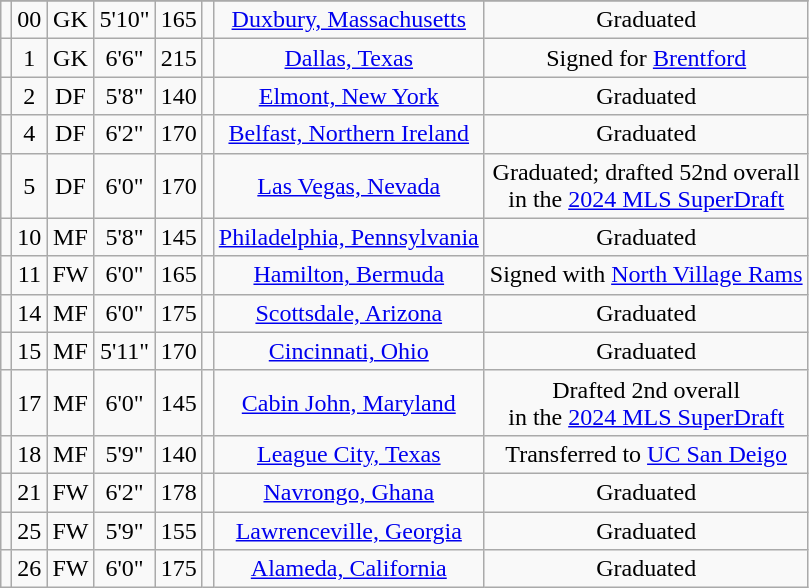<table class="wikitable sortable" border="1" style="text-align:center;">
<tr align=center>
</tr>
<tr>
<td></td>
<td>00</td>
<td>GK</td>
<td>5'10"</td>
<td>165</td>
<td></td>
<td><a href='#'>Duxbury, Massachusetts</a></td>
<td>Graduated</td>
</tr>
<tr>
<td></td>
<td>1</td>
<td>GK</td>
<td>6'6"</td>
<td>215</td>
<td></td>
<td><a href='#'>Dallas, Texas</a></td>
<td>Signed for <a href='#'>Brentford</a></td>
</tr>
<tr>
<td></td>
<td>2</td>
<td>DF</td>
<td>5'8"</td>
<td>140</td>
<td></td>
<td><a href='#'>Elmont, New York</a></td>
<td>Graduated</td>
</tr>
<tr>
<td></td>
<td>4</td>
<td>DF</td>
<td>6'2"</td>
<td>170</td>
<td></td>
<td><a href='#'>Belfast, Northern Ireland</a></td>
<td>Graduated</td>
</tr>
<tr>
<td></td>
<td>5</td>
<td>DF</td>
<td>6'0"</td>
<td>170</td>
<td></td>
<td><a href='#'>Las Vegas, Nevada</a></td>
<td>Graduated; drafted 52nd overall<br>in the <a href='#'>2024 MLS SuperDraft</a></td>
</tr>
<tr>
<td></td>
<td>10</td>
<td>MF</td>
<td>5'8"</td>
<td>145</td>
<td></td>
<td><a href='#'>Philadelphia, Pennsylvania</a></td>
<td>Graduated</td>
</tr>
<tr>
<td></td>
<td>11</td>
<td>FW</td>
<td>6'0"</td>
<td>165</td>
<td></td>
<td><a href='#'>Hamilton, Bermuda</a></td>
<td>Signed with <a href='#'>North Village Rams</a></td>
</tr>
<tr>
<td></td>
<td>14</td>
<td>MF</td>
<td>6'0"</td>
<td>175</td>
<td></td>
<td><a href='#'>Scottsdale, Arizona</a></td>
<td>Graduated</td>
</tr>
<tr>
<td></td>
<td>15</td>
<td>MF</td>
<td>5'11"</td>
<td>170</td>
<td></td>
<td><a href='#'>Cincinnati, Ohio</a></td>
<td>Graduated</td>
</tr>
<tr>
<td></td>
<td>17</td>
<td>MF</td>
<td>6'0"</td>
<td>145</td>
<td></td>
<td><a href='#'>Cabin John, Maryland</a></td>
<td>Drafted 2nd overall<br>in the <a href='#'>2024 MLS SuperDraft</a></td>
</tr>
<tr>
<td></td>
<td>18</td>
<td>MF</td>
<td>5'9"</td>
<td>140</td>
<td></td>
<td><a href='#'>League City, Texas</a></td>
<td>Transferred to <a href='#'>UC San Deigo</a></td>
</tr>
<tr>
<td></td>
<td>21</td>
<td>FW</td>
<td>6'2"</td>
<td>178</td>
<td></td>
<td><a href='#'>Navrongo, Ghana</a></td>
<td>Graduated</td>
</tr>
<tr>
<td></td>
<td>25</td>
<td>FW</td>
<td>5'9"</td>
<td>155</td>
<td></td>
<td><a href='#'>Lawrenceville, Georgia</a></td>
<td>Graduated</td>
</tr>
<tr>
<td></td>
<td>26</td>
<td>FW</td>
<td>6'0"</td>
<td>175</td>
<td></td>
<td><a href='#'>Alameda, California</a></td>
<td>Graduated</td>
</tr>
</table>
